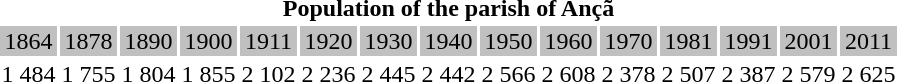<table>
<tr>
<th colspan="15">Population of the parish of Ançã   </th>
</tr>
<tr bgcolor="#C0C0C0">
<td align="center">1864</td>
<td align="center">1878</td>
<td align="center">1890</td>
<td align="center">1900</td>
<td align="center">1911</td>
<td align="center">1920</td>
<td align="center">1930</td>
<td align="center">1940</td>
<td align="center">1950</td>
<td align="center">1960</td>
<td align="center">1970</td>
<td align="center">1981</td>
<td align="center">1991</td>
<td align="center">2001</td>
<td align="center">2011</td>
</tr>
<tr>
<td align="center">1 484</td>
<td align="center">1 755</td>
<td align="center">1 804</td>
<td align="center">1 855</td>
<td align="center">2 102</td>
<td align="center">2 236</td>
<td align="center">2 445</td>
<td align="center">2 442</td>
<td align="center">2 566</td>
<td align="center">2 608</td>
<td align="center">2 378</td>
<td align="center">2 507</td>
<td align="center">2 387</td>
<td align="center">2 579</td>
<td align="center">2 625</td>
</tr>
</table>
